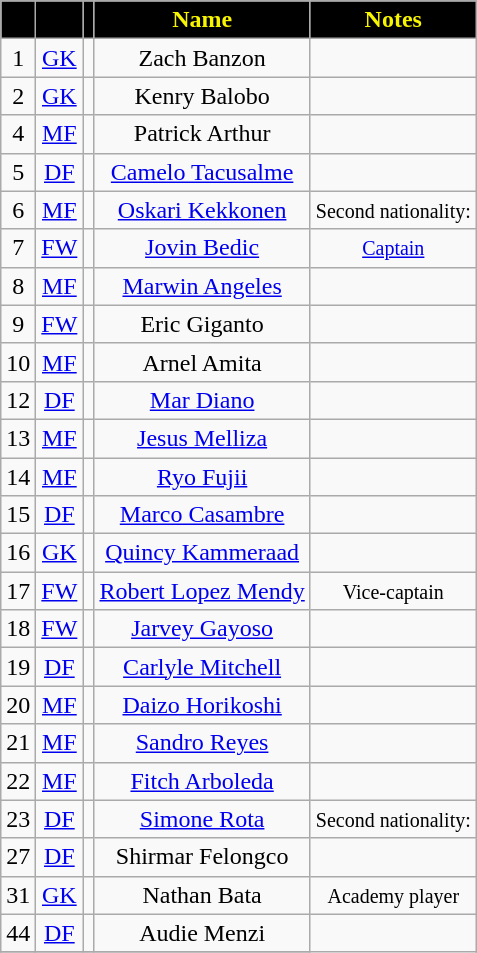<table class="wikitable" style="text-align:center">
<tr>
<th style="background:#000000; color:#F8F500; text-align:center;"></th>
<th style="background:#000000; color:#F8F500; text-align:center;"></th>
<th style="background:#000000; color:#F8F500; text-align:center;"></th>
<th style="background:#000000; color:#F8F500; text-align:center;">Name</th>
<th style="background:#000000; color:#F8F500; text-align:center;">Notes</th>
</tr>
<tr>
<td>1</td>
<td><a href='#'>GK</a></td>
<td></td>
<td>Zach Banzon</td>
<td></td>
</tr>
<tr>
<td>2</td>
<td><a href='#'>GK</a></td>
<td></td>
<td>Kenry Balobo</td>
<td></td>
</tr>
<tr>
<td>4</td>
<td><a href='#'>MF</a></td>
<td></td>
<td>Patrick Arthur</td>
<td></td>
</tr>
<tr>
<td>5</td>
<td><a href='#'>DF</a></td>
<td></td>
<td><a href='#'>Camelo Tacusalme</a></td>
<td></td>
</tr>
<tr>
<td>6</td>
<td><a href='#'>MF</a></td>
<td></td>
<td><a href='#'>Oskari Kekkonen</a></td>
<td><small>Second nationality: </small></td>
</tr>
<tr>
<td>7</td>
<td><a href='#'>FW</a></td>
<td></td>
<td><a href='#'>Jovin Bedic</a></td>
<td><small><a href='#'>Captain</a></small></td>
</tr>
<tr>
<td>8</td>
<td><a href='#'>MF</a></td>
<td></td>
<td><a href='#'>Marwin Angeles</a></td>
<td></td>
</tr>
<tr>
<td>9</td>
<td><a href='#'>FW</a></td>
<td></td>
<td>Eric Giganto</td>
<td></td>
</tr>
<tr>
<td>10</td>
<td><a href='#'>MF</a></td>
<td></td>
<td>Arnel Amita</td>
<td></td>
</tr>
<tr>
<td>12</td>
<td><a href='#'>DF</a></td>
<td></td>
<td><a href='#'>Mar Diano</a></td>
<td></td>
</tr>
<tr>
<td>13</td>
<td><a href='#'>MF</a></td>
<td></td>
<td><a href='#'>Jesus Melliza</a></td>
<td></td>
</tr>
<tr>
<td>14</td>
<td><a href='#'>MF</a></td>
<td></td>
<td><a href='#'>Ryo Fujii</a></td>
<td></td>
</tr>
<tr>
<td>15</td>
<td><a href='#'>DF</a></td>
<td></td>
<td><a href='#'>Marco Casambre</a></td>
</tr>
<tr>
<td>16</td>
<td><a href='#'>GK</a></td>
<td></td>
<td><a href='#'>Quincy Kammeraad</a></td>
<td></td>
</tr>
<tr>
<td>17</td>
<td><a href='#'>FW</a></td>
<td></td>
<td><a href='#'>Robert Lopez Mendy</a></td>
<td><small>Vice-captain</small></td>
</tr>
<tr>
<td>18</td>
<td><a href='#'>FW</a></td>
<td></td>
<td><a href='#'>Jarvey Gayoso</a></td>
<td></td>
</tr>
<tr>
<td>19</td>
<td><a href='#'>DF</a></td>
<td></td>
<td><a href='#'>Carlyle Mitchell</a></td>
<td></td>
</tr>
<tr>
<td>20</td>
<td><a href='#'>MF</a></td>
<td></td>
<td><a href='#'>Daizo Horikoshi</a></td>
<td></td>
</tr>
<tr>
<td>21</td>
<td><a href='#'>MF</a></td>
<td></td>
<td><a href='#'>Sandro Reyes</a></td>
<td></td>
</tr>
<tr>
<td>22</td>
<td><a href='#'>MF</a></td>
<td></td>
<td><a href='#'>Fitch Arboleda</a></td>
<td></td>
</tr>
<tr>
<td>23</td>
<td><a href='#'>DF</a></td>
<td></td>
<td><a href='#'>Simone Rota</a></td>
<td><small>Second nationality: </small></td>
</tr>
<tr>
<td>27</td>
<td><a href='#'>DF</a></td>
<td></td>
<td>Shirmar Felongco</td>
<td></td>
</tr>
<tr>
<td>31</td>
<td><a href='#'>GK</a></td>
<td></td>
<td>Nathan Bata</td>
<td><small>Academy player</small></td>
</tr>
<tr>
<td>44</td>
<td><a href='#'>DF</a></td>
<td></td>
<td>Audie Menzi</td>
</tr>
<tr>
</tr>
</table>
